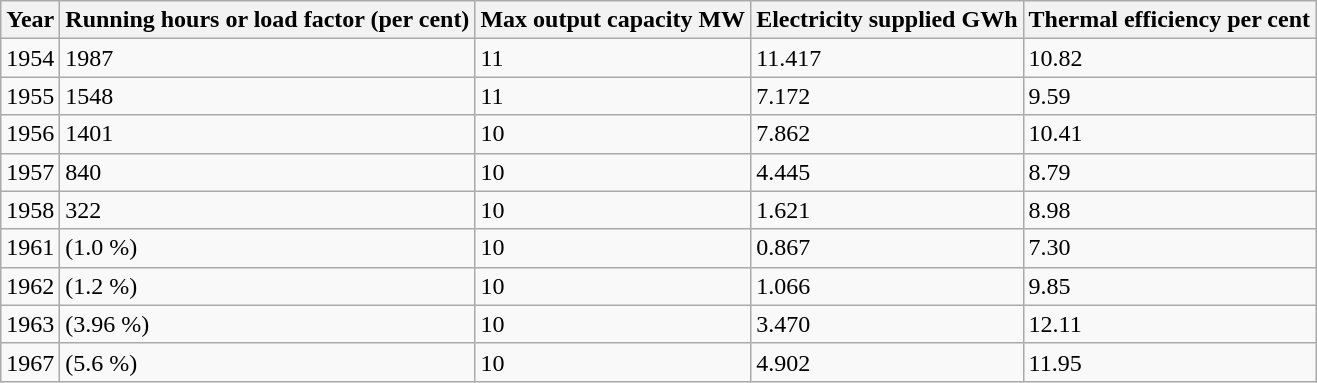<table class="wikitable">
<tr>
<th>Year</th>
<th>Running hours or load factor (per cent)</th>
<th>Max output capacity MW</th>
<th>Electricity supplied GWh</th>
<th>Thermal efficiency per cent</th>
</tr>
<tr>
<td>1954</td>
<td>1987</td>
<td>11</td>
<td>11.417</td>
<td>10.82</td>
</tr>
<tr>
<td>1955</td>
<td>1548</td>
<td>11</td>
<td>7.172</td>
<td>9.59</td>
</tr>
<tr>
<td>1956</td>
<td>1401</td>
<td>10</td>
<td>7.862</td>
<td>10.41</td>
</tr>
<tr>
<td>1957</td>
<td>840</td>
<td>10</td>
<td>4.445</td>
<td>8.79</td>
</tr>
<tr>
<td>1958</td>
<td>322</td>
<td>10</td>
<td>1.621</td>
<td>8.98</td>
</tr>
<tr>
<td>1961</td>
<td>(1.0 %)</td>
<td>10</td>
<td>0.867</td>
<td>7.30</td>
</tr>
<tr>
<td>1962</td>
<td>(1.2 %)</td>
<td>10</td>
<td>1.066</td>
<td>9.85</td>
</tr>
<tr>
<td>1963</td>
<td>(3.96 %)</td>
<td>10</td>
<td>3.470</td>
<td>12.11</td>
</tr>
<tr>
<td>1967</td>
<td>(5.6 %)</td>
<td>10</td>
<td>4.902</td>
<td>11.95</td>
</tr>
</table>
